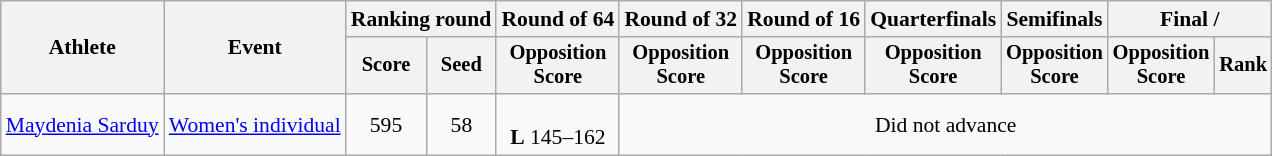<table class="wikitable" style="font-size:90%">
<tr>
<th rowspan="2">Athlete</th>
<th rowspan="2">Event</th>
<th colspan="2">Ranking round</th>
<th>Round of 64</th>
<th>Round of 32</th>
<th>Round of 16</th>
<th>Quarterfinals</th>
<th>Semifinals</th>
<th colspan="2">Final / </th>
</tr>
<tr style="font-size:95%">
<th>Score</th>
<th>Seed</th>
<th>Opposition<br>Score</th>
<th>Opposition<br>Score</th>
<th>Opposition<br>Score</th>
<th>Opposition<br>Score</th>
<th>Opposition<br>Score</th>
<th>Opposition<br>Score</th>
<th>Rank</th>
</tr>
<tr align=center>
<td align=left><a href='#'>Maydenia Sarduy</a></td>
<td align=left><a href='#'>Women's individual</a></td>
<td>595</td>
<td>58</td>
<td><br><strong>L</strong> 145–162</td>
<td colspan=6>Did not advance</td>
</tr>
</table>
